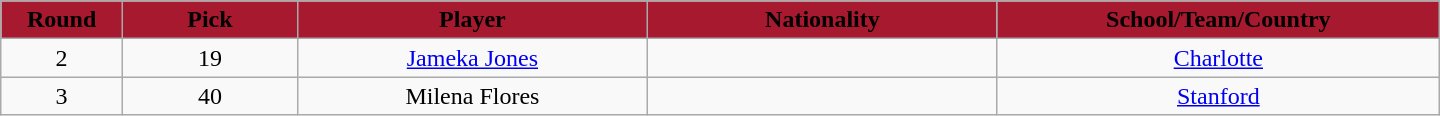<table class="wikitable" style="text-align:center; width:60em">
<tr>
<th style="background: #A6192E" width="2%"><span>Round</span></th>
<th style="background: #A6192E" width="5%"><span>Pick</span></th>
<th style="background: #A6192E" width="10%"><span>Player</span></th>
<th style="background: #A6192E" width="10%"><span>Nationality</span></th>
<th style="background: #A6192E" width="10%"><span>School/Team/Country</span></th>
</tr>
<tr>
<td>2</td>
<td>19</td>
<td><a href='#'>Jameka Jones</a></td>
<td></td>
<td><a href='#'>Charlotte</a></td>
</tr>
<tr>
<td>3</td>
<td>40</td>
<td>Milena Flores</td>
<td></td>
<td><a href='#'>Stanford</a></td>
</tr>
</table>
